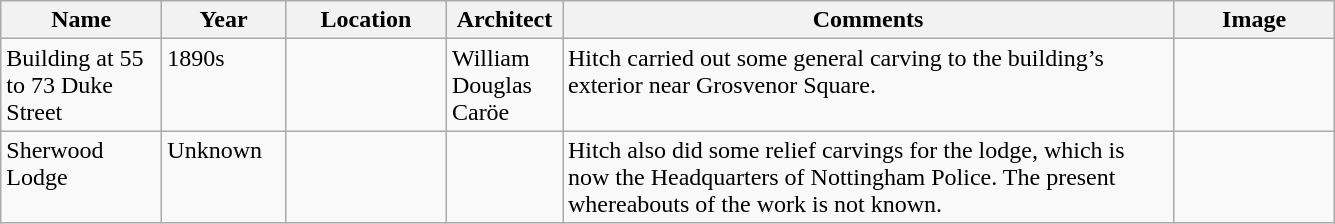<table class="wikitable sortable">
<tr>
<th scope="col" style="width:100px;">Name</th>
<th scope="col" style="width:75px;">Year</th>
<th scope="col" style="width:100px;">Location</th>
<th scope="col" style="width:70px;">Architect</th>
<th scope="col" style="width:400px;">Comments</th>
<th scope="col" style="width:100px;">Image</th>
</tr>
<tr valign="top">
<td>Building at 55 to 73 Duke Street</td>
<td>1890s</td>
<td></td>
<td>William Douglas Caröe</td>
<td>Hitch carried out some general carving to the building’s exterior near Grosvenor Square.</td>
<td></td>
</tr>
<tr valign="top">
<td>Sherwood Lodge</td>
<td>Unknown</td>
<td></td>
<td></td>
<td>Hitch also did some relief carvings for the lodge, which is now the Headquarters of Nottingham Police. The present whereabouts of the work is not known.</td>
<td></td>
</tr>
</table>
